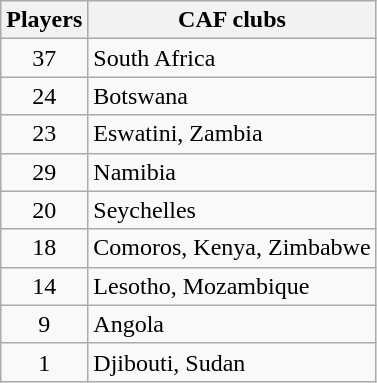<table class="wikitable">
<tr>
<th>Players</th>
<th>CAF clubs</th>
</tr>
<tr>
<td align="center">37</td>
<td> South Africa</td>
</tr>
<tr>
<td align="center">24</td>
<td> Botswana</td>
</tr>
<tr>
<td align="center">23</td>
<td> Eswatini,  Zambia</td>
</tr>
<tr>
<td align="center">29</td>
<td> Namibia</td>
</tr>
<tr>
<td align="center">20</td>
<td> Seychelles</td>
</tr>
<tr>
<td align="center">18</td>
<td> Comoros,  Kenya,  Zimbabwe</td>
</tr>
<tr>
<td align="center">14</td>
<td> Lesotho,  Mozambique</td>
</tr>
<tr>
<td align="center">9</td>
<td> Angola</td>
</tr>
<tr>
<td align="center">1</td>
<td> Djibouti,  Sudan</td>
</tr>
</table>
